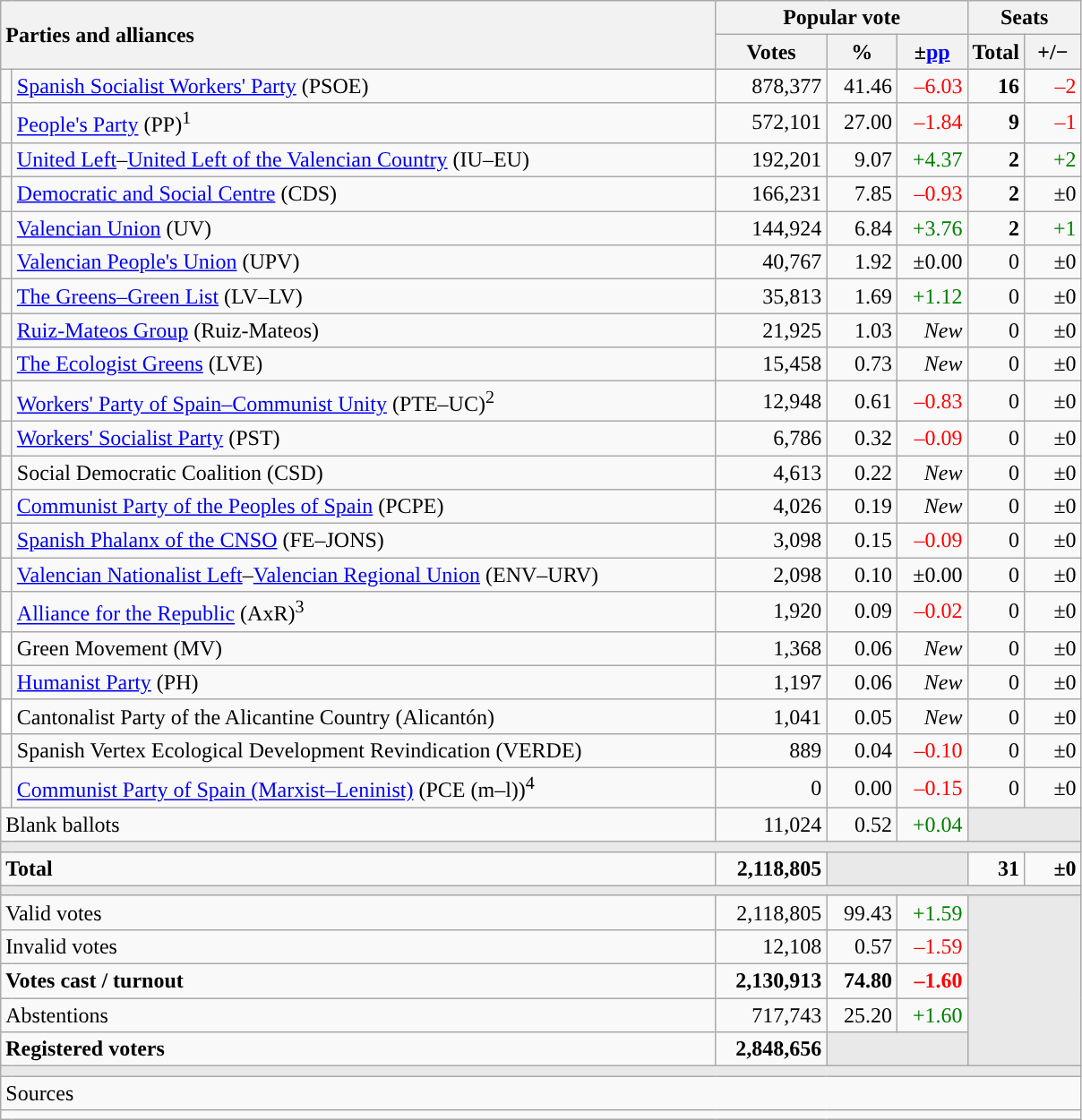<table class="wikitable" style="text-align:right;">
<tr>
<th style="text-align:left;" rowspan="2" colspan="2" width="525">Parties and alliances</th>
<th colspan="3">Popular vote</th>
<th colspan="2">Seats</th>
</tr>
<tr>
<th width="75">Votes</th>
<th width="45">%</th>
<th width="45">±<a href='#'>pp</a></th>
<th width="35">Total</th>
<th width="35">+/−</th>
</tr>
<tr>
<td width="1" style="color:inherit;background:"></td>
<td align="left"><a href='#'>Spanish Socialist Workers' Party</a> (PSOE)</td>
<td>878,377</td>
<td>41.46</td>
<td style="color:red;">–6.03</td>
<td><strong>16</strong></td>
<td style="color:red;">–2</td>
</tr>
<tr>
<td style="color:inherit;background:"></td>
<td align="left"><a href='#'>People's Party</a> (PP)<sup>1</sup></td>
<td>572,101</td>
<td>27.00</td>
<td style="color:red;">–1.84</td>
<td><strong>9</strong></td>
<td style="color:red;">–1</td>
</tr>
<tr>
<td style="color:inherit;background:"></td>
<td align="left"><a href='#'>United Left</a>–<a href='#'>United Left of the Valencian Country</a> (IU–EU)</td>
<td>192,201</td>
<td>9.07</td>
<td style="color:green;">+4.37</td>
<td><strong>2</strong></td>
<td style="color:green;">+2</td>
</tr>
<tr>
<td style="color:inherit;background:"></td>
<td align="left"><a href='#'>Democratic and Social Centre</a> (CDS)</td>
<td>166,231</td>
<td>7.85</td>
<td style="color:red;">–0.93</td>
<td><strong>2</strong></td>
<td>±0</td>
</tr>
<tr>
<td style="color:inherit;background:"></td>
<td align="left"><a href='#'>Valencian Union</a> (UV)</td>
<td>144,924</td>
<td>6.84</td>
<td style="color:green;">+3.76</td>
<td><strong>2</strong></td>
<td style="color:green;">+1</td>
</tr>
<tr>
<td style="color:inherit;background:"></td>
<td align="left"><a href='#'>Valencian People's Union</a> (UPV)</td>
<td>40,767</td>
<td>1.92</td>
<td>±0.00</td>
<td>0</td>
<td>±0</td>
</tr>
<tr>
<td style="color:inherit;background:"></td>
<td align="left"><a href='#'>The Greens–Green List</a> (LV–LV)</td>
<td>35,813</td>
<td>1.69</td>
<td style="color:green;">+1.12</td>
<td>0</td>
<td>±0</td>
</tr>
<tr>
<td style="color:inherit;background:"></td>
<td align="left"><a href='#'>Ruiz-Mateos Group</a> (Ruiz-Mateos)</td>
<td>21,925</td>
<td>1.03</td>
<td><em>New</em></td>
<td>0</td>
<td>±0</td>
</tr>
<tr>
<td style="color:inherit;background:"></td>
<td align="left"><a href='#'>The Ecologist Greens</a> (LVE)</td>
<td>15,458</td>
<td>0.73</td>
<td><em>New</em></td>
<td>0</td>
<td>±0</td>
</tr>
<tr>
<td style="color:inherit;background:"></td>
<td align="left"><a href='#'>Workers' Party of Spain–Communist Unity</a> (PTE–UC)<sup>2</sup></td>
<td>12,948</td>
<td>0.61</td>
<td style="color:red;">–0.83</td>
<td>0</td>
<td>±0</td>
</tr>
<tr>
<td style="color:inherit;background:"></td>
<td align="left"><a href='#'>Workers' Socialist Party</a> (PST)</td>
<td>6,786</td>
<td>0.32</td>
<td style="color:red;">–0.09</td>
<td>0</td>
<td>±0</td>
</tr>
<tr>
<td style="color:inherit;background:"></td>
<td align="left">Social Democratic Coalition (CSD)</td>
<td>4,613</td>
<td>0.22</td>
<td><em>New</em></td>
<td>0</td>
<td>±0</td>
</tr>
<tr>
<td style="color:inherit;background:"></td>
<td align="left"><a href='#'>Communist Party of the Peoples of Spain</a> (PCPE)</td>
<td>4,026</td>
<td>0.19</td>
<td><em>New</em></td>
<td>0</td>
<td>±0</td>
</tr>
<tr>
<td style="color:inherit;background:"></td>
<td align="left"><a href='#'>Spanish Phalanx of the CNSO</a> (FE–JONS)</td>
<td>3,098</td>
<td>0.15</td>
<td style="color:red;">–0.09</td>
<td>0</td>
<td>±0</td>
</tr>
<tr>
<td style="color:inherit;background:"></td>
<td align="left"><a href='#'>Valencian Nationalist Left</a>–<a href='#'>Valencian Regional Union</a> (ENV–URV)</td>
<td>2,098</td>
<td>0.10</td>
<td>±0.00</td>
<td>0</td>
<td>±0</td>
</tr>
<tr>
<td style="color:inherit;background:"></td>
<td align="left"><a href='#'>Alliance for the Republic</a> (AxR)<sup>3</sup></td>
<td>1,920</td>
<td>0.09</td>
<td style="color:red;">–0.02</td>
<td>0</td>
<td>±0</td>
</tr>
<tr>
<td bgcolor="white"></td>
<td align="left">Green Movement (MV)</td>
<td>1,368</td>
<td>0.06</td>
<td><em>New</em></td>
<td>0</td>
<td>±0</td>
</tr>
<tr>
<td style="color:inherit;background:"></td>
<td align="left"><a href='#'>Humanist Party</a> (PH)</td>
<td>1,197</td>
<td>0.06</td>
<td><em>New</em></td>
<td>0</td>
<td>±0</td>
</tr>
<tr>
<td bgcolor="white"></td>
<td align="left">Cantonalist Party of the Alicantine Country (Alicantón)</td>
<td>1,041</td>
<td>0.05</td>
<td><em>New</em></td>
<td>0</td>
<td>±0</td>
</tr>
<tr>
<td style="color:inherit;background:"></td>
<td align="left">Spanish Vertex Ecological Development Revindication (VERDE)</td>
<td>889</td>
<td>0.04</td>
<td style="color:red;">–0.10</td>
<td>0</td>
<td>±0</td>
</tr>
<tr>
<td style="color:inherit;background:"></td>
<td align="left"><a href='#'>Communist Party of Spain (Marxist–Leninist)</a> (PCE (m–l))<sup>4</sup></td>
<td>0</td>
<td>0.00</td>
<td style="color:red;">–0.15</td>
<td>0</td>
<td>±0</td>
</tr>
<tr>
<td align="left" colspan="2">Blank ballots</td>
<td>11,024</td>
<td>0.52</td>
<td style="color:green;">+0.04</td>
<td bgcolor="#E9E9E9" colspan="2"></td>
</tr>
<tr>
<td colspan="7" bgcolor="#E9E9E9"></td>
</tr>
<tr style="font-weight:bold;">
<td align="left" colspan="2">Total</td>
<td>2,118,805</td>
<td bgcolor="#E9E9E9" colspan="2"></td>
<td>31</td>
<td>±0</td>
</tr>
<tr>
<td colspan="7" bgcolor="#E9E9E9"></td>
</tr>
<tr>
<td align="left" colspan="2">Valid votes</td>
<td>2,118,805</td>
<td>99.43</td>
<td style="color:green;">+1.59</td>
<td bgcolor="#E9E9E9" colspan="2" rowspan="5"></td>
</tr>
<tr>
<td align="left" colspan="2">Invalid votes</td>
<td>12,108</td>
<td>0.57</td>
<td style="color:red;">–1.59</td>
</tr>
<tr style="font-weight:bold;">
<td align="left" colspan="2">Votes cast / turnout</td>
<td>2,130,913</td>
<td>74.80</td>
<td style="color:red;">–1.60</td>
</tr>
<tr>
<td align="left" colspan="2">Abstentions</td>
<td>717,743</td>
<td>25.20</td>
<td style="color:green;">+1.60</td>
</tr>
<tr style="font-weight:bold;">
<td align="left" colspan="2">Registered voters</td>
<td>2,848,656</td>
<td bgcolor="#E9E9E9" colspan="2"></td>
</tr>
<tr>
<td colspan="7" bgcolor="#E9E9E9"></td>
</tr>
<tr>
<td align="left" colspan="7">Sources</td>
</tr>
<tr>
<td colspan="7" style="text-align:left; max-width:790px;"></td>
</tr>
</table>
